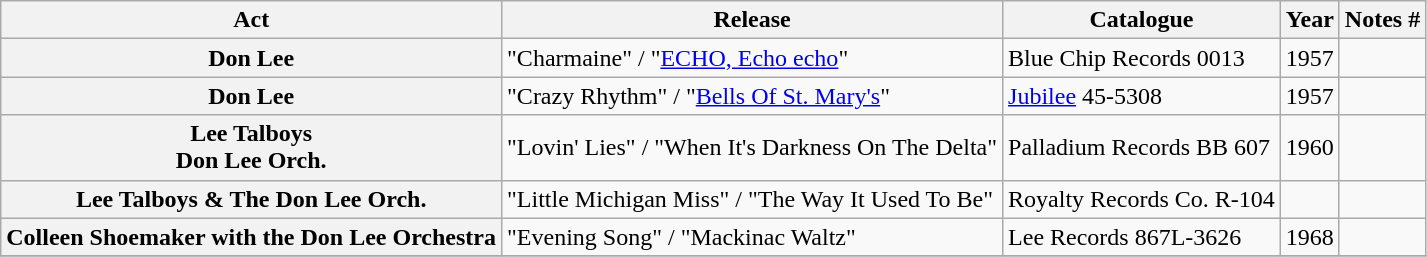<table class="wikitable plainrowheaders sortable">
<tr>
<th scope="col" class="unsortable">Act</th>
<th scope="col">Release</th>
<th scope="col">Catalogue</th>
<th scope="col">Year</th>
<th scope="col" class="unsortable">Notes #</th>
</tr>
<tr>
<th scope="row">Don Lee</th>
<td>"Charmaine" / "<a href='#'>ECHO, Echo echo</a>"</td>
<td>Blue Chip Records 0013</td>
<td>1957</td>
<td></td>
</tr>
<tr>
<th scope="row">Don Lee</th>
<td>"Crazy Rhythm" / "<a href='#'>Bells Of St. Mary's</a>"</td>
<td><a href='#'>Jubilee</a> 45-5308</td>
<td>1957</td>
<td></td>
</tr>
<tr>
<th scope="row">Lee Talboys<br>Don Lee Orch.</th>
<td>"Lovin' Lies" / "When It's Darkness On The Delta"</td>
<td>Palladium Records BB 607</td>
<td>1960</td>
<td></td>
</tr>
<tr>
<th scope="row">Lee Talboys & The Don Lee Orch.</th>
<td>"Little Michigan Miss" / "The Way It Used To Be"</td>
<td>Royalty Records Co. R-104</td>
<td></td>
<td></td>
</tr>
<tr>
<th scope="row">Colleen Shoemaker with the Don Lee Orchestra</th>
<td>"Evening Song" / "Mackinac Waltz"</td>
<td>Lee Records 867L-3626</td>
<td>1968</td>
<td></td>
</tr>
<tr>
</tr>
</table>
